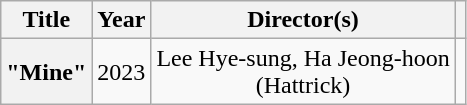<table class="wikitable plainrowheaders" style="text-align:center">
<tr>
<th scope="col">Title</th>
<th scope="col">Year</th>
<th scope="col">Director(s)</th>
<th scope="col"></th>
</tr>
<tr>
<th scope="row">"Mine"</th>
<td>2023</td>
<td>Lee Hye-sung, Ha Jeong-hoon<br>(Hattrick)</td>
<td></td>
</tr>
</table>
